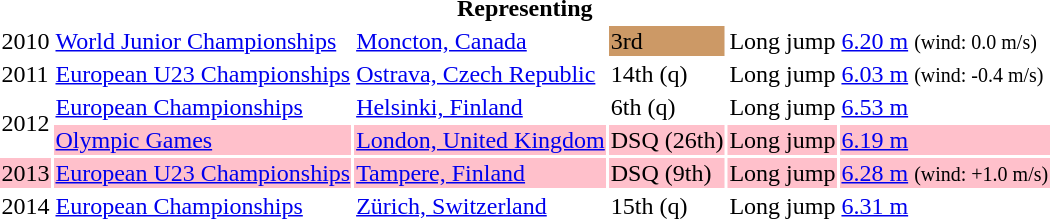<table>
<tr>
<th colspan="6">Representing </th>
</tr>
<tr>
<td>2010</td>
<td><a href='#'>World Junior Championships</a></td>
<td><a href='#'>Moncton, Canada</a></td>
<td bgcolor=cc9966>3rd</td>
<td>Long jump</td>
<td><a href='#'>6.20 m</a>  <small>(wind: 0.0 m/s)</small></td>
</tr>
<tr>
<td>2011</td>
<td><a href='#'>European U23 Championships</a></td>
<td><a href='#'>Ostrava, Czech Republic</a></td>
<td>14th (q)</td>
<td>Long jump</td>
<td><a href='#'>6.03 m</a> <small>(wind: -0.4 m/s)</small></td>
</tr>
<tr>
<td rowspan=2>2012</td>
<td><a href='#'>European Championships</a></td>
<td><a href='#'>Helsinki, Finland</a></td>
<td>6th (q)</td>
<td>Long jump</td>
<td><a href='#'>6.53 m</a></td>
</tr>
<tr bgcolor=pink>
<td><a href='#'>Olympic Games</a></td>
<td><a href='#'>London, United Kingdom</a></td>
<td>DSQ (26th)</td>
<td>Long jump</td>
<td><a href='#'>6.19 m</a></td>
</tr>
<tr bgcolor=pink>
<td>2013</td>
<td><a href='#'>European U23 Championships</a></td>
<td><a href='#'>Tampere, Finland</a></td>
<td>DSQ (9th)</td>
<td>Long jump</td>
<td><a href='#'>6.28 m</a>  <small>(wind: +1.0 m/s)</small></td>
</tr>
<tr>
<td>2014</td>
<td><a href='#'>European Championships</a></td>
<td><a href='#'>Zürich, Switzerland</a></td>
<td>15th (q)</td>
<td>Long jump</td>
<td><a href='#'>6.31 m</a></td>
</tr>
</table>
